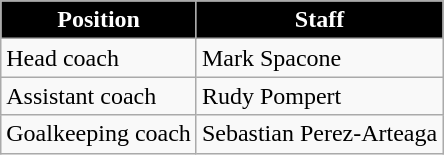<table class=wikitable>
<tr>
<th style="background:#000; color:#fff">Position</th>
<th style="background:#000; color:#fff">Staff</th>
</tr>
<tr>
<td>Head coach</td>
<td> Mark Spacone</td>
</tr>
<tr>
<td>Assistant coach</td>
<td> Rudy Pompert</td>
</tr>
<tr>
<td>Goalkeeping coach</td>
<td> Sebastian Perez-Arteaga</td>
</tr>
</table>
